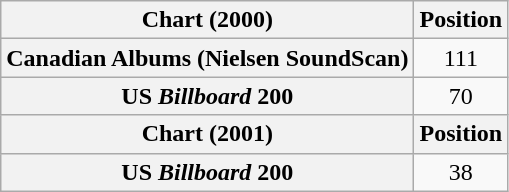<table class="wikitable plainrowheaders" style="text-align:center">
<tr>
<th scope="col">Chart (2000)</th>
<th scope="col">Position</th>
</tr>
<tr>
<th scope="row">Canadian Albums (Nielsen SoundScan)</th>
<td>111</td>
</tr>
<tr>
<th scope="row">US <em>Billboard</em> 200</th>
<td>70</td>
</tr>
<tr>
<th scope="col">Chart (2001)</th>
<th scope="col">Position</th>
</tr>
<tr>
<th scope="row">US <em>Billboard</em> 200</th>
<td>38</td>
</tr>
</table>
